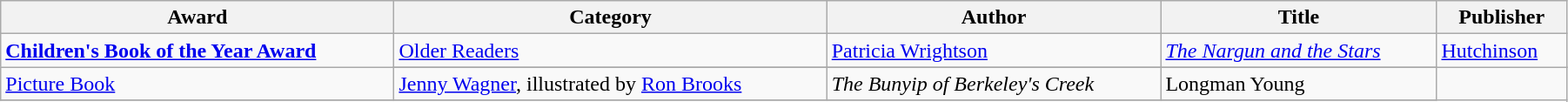<table class="wikitable" width=95%>
<tr>
<th>Award</th>
<th>Category</th>
<th>Author</th>
<th>Title</th>
<th>Publisher</th>
</tr>
<tr>
<td rowspan=2><strong><a href='#'>Children's Book of the Year Award</a></strong></td>
<td><a href='#'>Older Readers</a></td>
<td><a href='#'>Patricia Wrightson</a></td>
<td><em><a href='#'>The Nargun and the Stars</a></em></td>
<td><a href='#'>Hutchinson</a></td>
</tr>
<tr>
</tr>
<tr>
<td><a href='#'>Picture Book</a></td>
<td><a href='#'>Jenny Wagner</a>, illustrated by <a href='#'>Ron Brooks</a></td>
<td><em>The Bunyip of Berkeley's Creek</em></td>
<td>Longman Young</td>
</tr>
<tr>
</tr>
</table>
